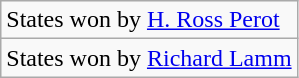<table class="wikitable">
<tr>
<td>States won by <a href='#'>H. Ross Perot</a></td>
</tr>
<tr>
<td>States won by <a href='#'>Richard Lamm</a></td>
</tr>
</table>
